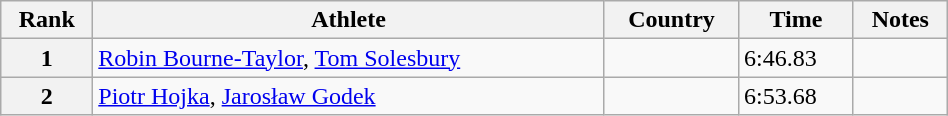<table class="wikitable sortable" width=50%>
<tr>
<th>Rank</th>
<th>Athlete</th>
<th>Country</th>
<th>Time</th>
<th>Notes</th>
</tr>
<tr>
<th>1</th>
<td><a href='#'>Robin Bourne-Taylor</a>, <a href='#'>Tom&nbsp;Solesbury</a></td>
<td></td>
<td>6:46.83</td>
<td></td>
</tr>
<tr>
<th>2</th>
<td><a href='#'>Piotr Hojka</a>, <a href='#'>Jarosław&nbsp;Godek</a></td>
<td></td>
<td>6:53.68</td>
<td></td>
</tr>
</table>
